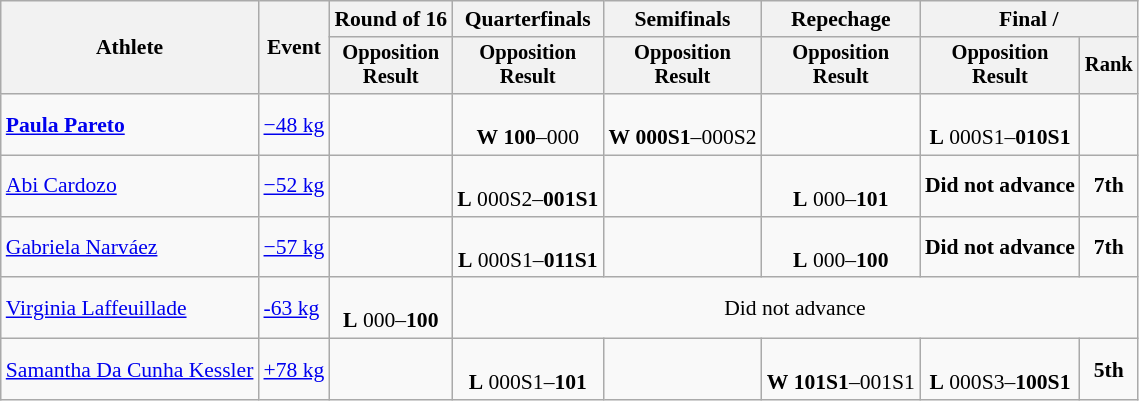<table class="wikitable" style="font-size:90%">
<tr>
<th rowspan=2>Athlete</th>
<th rowspan=2>Event</th>
<th>Round of 16</th>
<th>Quarterfinals</th>
<th>Semifinals</th>
<th>Repechage</th>
<th colspan=2>Final / </th>
</tr>
<tr style="font-size:95%">
<th>Opposition<br>Result</th>
<th>Opposition<br>Result</th>
<th>Opposition<br>Result</th>
<th>Opposition<br>Result</th>
<th>Opposition<br>Result</th>
<th>Rank</th>
</tr>
<tr align=center>
<td align=left><strong><a href='#'>Paula Pareto</a></strong></td>
<td align=left><a href='#'>−48 kg</a></td>
<td></td>
<td><br><strong>W</strong> <strong>100</strong>–000</td>
<td><br><strong>W</strong> <strong>000S1</strong>–000S2</td>
<td></td>
<td><br><strong>L</strong>  000S1–<strong>010S1</strong></td>
<td></td>
</tr>
<tr align=center>
<td align=left><a href='#'>Abi Cardozo</a></td>
<td align=left><a href='#'>−52 kg</a></td>
<td></td>
<td><br><strong>L</strong> 000S2–<strong>001S1</strong></td>
<td></td>
<td><br><strong>L</strong> 000–<strong>101</strong></td>
<td><strong>Did not advance</strong></td>
<td><strong>7th</strong></td>
</tr>
<tr align=center>
<td align=left><a href='#'>Gabriela Narváez</a></td>
<td align=left><a href='#'>−57 kg</a></td>
<td></td>
<td><br><strong>L</strong> 000S1–<strong>011S1</strong></td>
<td></td>
<td><br><strong>L</strong> 000–<strong>100</strong></td>
<td><strong>Did not advance</strong></td>
<td><strong>7th</strong></td>
</tr>
<tr align=center>
<td align=left><a href='#'>Virginia Laffeuillade</a></td>
<td align=left><a href='#'>-63 kg</a></td>
<td><br><strong>L</strong> 000–<strong>100</strong></td>
<td colspan=5>Did not advance</td>
</tr>
<tr align=center>
<td align=left><a href='#'>Samantha Da Cunha Kessler</a></td>
<td align=left><a href='#'>+78 kg</a></td>
<td></td>
<td><br><strong>L</strong> 000S1–<strong>101</strong></td>
<td></td>
<td><br><strong>W</strong> <strong>101S1</strong>–001S1</td>
<td><br><strong>L</strong> 000S3–<strong>100S1</strong></td>
<td><strong>5th</strong></td>
</tr>
</table>
